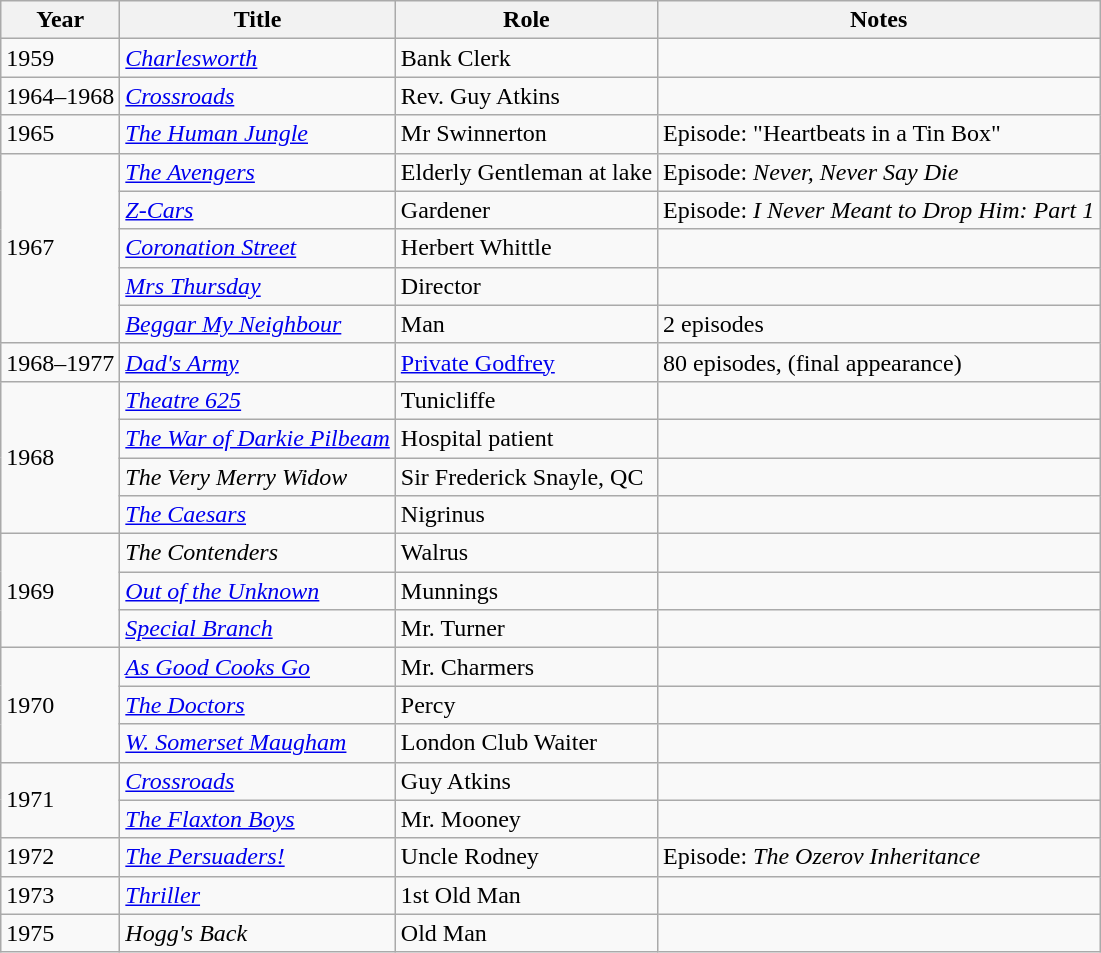<table class="wikitable">
<tr>
<th>Year</th>
<th>Title</th>
<th>Role</th>
<th>Notes</th>
</tr>
<tr>
<td>1959</td>
<td><em><a href='#'>Charlesworth</a></em></td>
<td>Bank Clerk</td>
<td></td>
</tr>
<tr>
<td>1964–1968</td>
<td><em><a href='#'>Crossroads</a></em></td>
<td>Rev. Guy Atkins</td>
<td></td>
</tr>
<tr>
<td>1965</td>
<td><em><a href='#'>The Human Jungle</a></em></td>
<td>Mr Swinnerton</td>
<td>Episode: "Heartbeats in a Tin Box"</td>
</tr>
<tr>
<td rowspan="5">1967</td>
<td><em><a href='#'>The Avengers</a></em></td>
<td>Elderly Gentleman at lake</td>
<td>Episode: <em>Never, Never Say Die</em></td>
</tr>
<tr>
<td><em><a href='#'>Z-Cars</a></em></td>
<td>Gardener</td>
<td>Episode: <em>I Never Meant to Drop Him: Part 1</em></td>
</tr>
<tr>
<td><em><a href='#'>Coronation Street</a></em></td>
<td>Herbert Whittle</td>
<td></td>
</tr>
<tr>
<td><em><a href='#'>Mrs Thursday</a></em></td>
<td>Director</td>
<td></td>
</tr>
<tr>
<td><em><a href='#'>Beggar My Neighbour</a></em></td>
<td>Man</td>
<td>2 episodes</td>
</tr>
<tr>
<td>1968–1977</td>
<td><em><a href='#'>Dad's Army</a></em></td>
<td><a href='#'>Private Godfrey</a></td>
<td>80 episodes, (final appearance)</td>
</tr>
<tr>
<td rowspan="4">1968</td>
<td><em><a href='#'>Theatre 625</a></em></td>
<td>Tunicliffe</td>
<td></td>
</tr>
<tr>
<td><em><a href='#'>The War of Darkie Pilbeam</a></em></td>
<td>Hospital patient</td>
<td></td>
</tr>
<tr>
<td><em>The Very Merry Widow</em></td>
<td>Sir Frederick Snayle, QC</td>
<td></td>
</tr>
<tr>
<td><em><a href='#'>The Caesars</a></em></td>
<td>Nigrinus</td>
<td></td>
</tr>
<tr>
<td rowspan="3">1969</td>
<td><em>The Contenders</em></td>
<td>Walrus</td>
<td></td>
</tr>
<tr>
<td><em><a href='#'>Out of the Unknown</a></em></td>
<td>Munnings</td>
<td></td>
</tr>
<tr>
<td><em><a href='#'>Special Branch</a></em></td>
<td>Mr. Turner</td>
<td></td>
</tr>
<tr>
<td rowspan="3">1970</td>
<td><em><a href='#'>As Good Cooks Go</a></em></td>
<td>Mr. Charmers</td>
<td></td>
</tr>
<tr>
<td><em><a href='#'>The Doctors</a></em></td>
<td>Percy</td>
<td></td>
</tr>
<tr>
<td><em><a href='#'>W. Somerset Maugham</a></em></td>
<td>London Club Waiter</td>
<td></td>
</tr>
<tr>
<td rowspan="2">1971</td>
<td><em><a href='#'>Crossroads</a></em></td>
<td>Guy Atkins</td>
<td></td>
</tr>
<tr>
<td><em><a href='#'>The Flaxton Boys</a></em></td>
<td>Mr. Mooney</td>
<td></td>
</tr>
<tr>
<td>1972</td>
<td><em><a href='#'>The Persuaders!</a></em></td>
<td>Uncle Rodney</td>
<td>Episode: <em>The Ozerov Inheritance</em></td>
</tr>
<tr>
<td>1973</td>
<td><em><a href='#'>Thriller</a></em></td>
<td>1st Old Man</td>
<td></td>
</tr>
<tr>
<td>1975</td>
<td><em>Hogg's Back</em></td>
<td>Old Man</td>
<td></td>
</tr>
</table>
